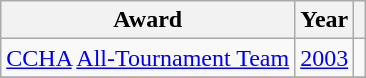<table class="wikitable">
<tr>
<th>Award</th>
<th>Year</th>
<th></th>
</tr>
<tr>
<td><a href='#'>CCHA</a> <a href='#'>All-Tournament Team</a></td>
<td><a href='#'>2003</a></td>
<td></td>
</tr>
<tr>
</tr>
</table>
